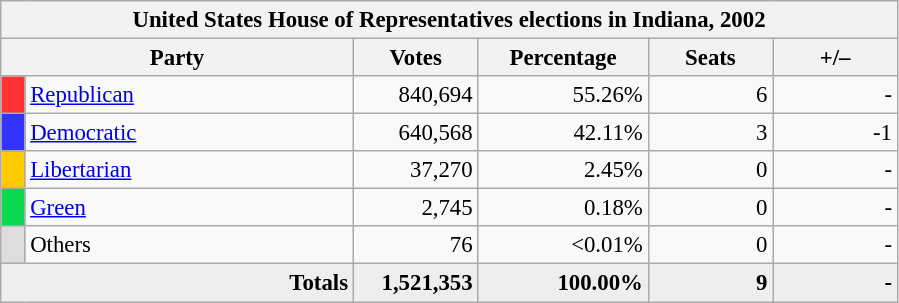<table class="wikitable" style="font-size: 95%;">
<tr>
<th colspan="6">United States House of Representatives elections in Indiana, 2002</th>
</tr>
<tr>
<th colspan="2" style="width: 15em">Party</th>
<th style="width: 5em">Votes</th>
<th style="width: 7em">Percentage</th>
<th style="width: 5em">Seats</th>
<th style="width: 5em">+/–</th>
</tr>
<tr>
<th style="background-color:#FF3333; width: 3px"></th>
<td style="width: 130px"><a href='#'>Republican</a></td>
<td align="right">840,694</td>
<td align="right">55.26%</td>
<td align="right">6</td>
<td align="right">-</td>
</tr>
<tr>
<th style="background-color:#3333FF; width: 3px"></th>
<td style="width: 130px"><a href='#'>Democratic</a></td>
<td align="right">640,568</td>
<td align="right">42.11%</td>
<td align="right">3</td>
<td align="right">-1</td>
</tr>
<tr>
<th style="background-color:#FFCC00; width: 3px"></th>
<td style="width: 130px"><a href='#'>Libertarian</a></td>
<td align="right">37,270</td>
<td align="right">2.45%</td>
<td align="right">0</td>
<td align="right">-</td>
</tr>
<tr>
<th style="background-color:#0BDA51; width: 3px"></th>
<td style="width: 130px"><a href='#'>Green</a></td>
<td align="right">2,745</td>
<td align="right">0.18%</td>
<td align="right">0</td>
<td align="right">-</td>
</tr>
<tr>
<th style="background-color:#DDDDDD; width: 3px"></th>
<td style="width: 130px">Others</td>
<td align="right">76</td>
<td align="right"><0.01%</td>
<td align="right">0</td>
<td align="right">-</td>
</tr>
<tr bgcolor="#EEEEEE">
<td colspan="2" align="right"><strong>Totals</strong></td>
<td align="right"><strong>1,521,353</strong></td>
<td align="right"><strong>100.00%</strong></td>
<td align="right"><strong>9</strong></td>
<td align="right"><strong>-</strong></td>
</tr>
</table>
